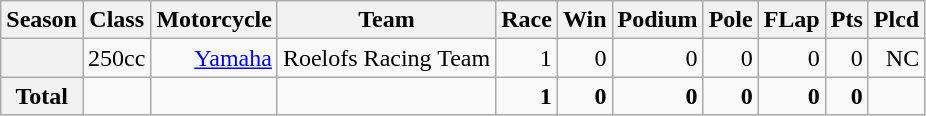<table class="wikitable">
<tr>
<th>Season</th>
<th>Class</th>
<th>Motorcycle</th>
<th>Team</th>
<th>Race</th>
<th>Win</th>
<th>Podium</th>
<th>Pole</th>
<th>FLap</th>
<th>Pts</th>
<th>Plcd</th>
</tr>
<tr align="right">
<th></th>
<td>250cc</td>
<td><a href='#'>Yamaha</a></td>
<td>Roelofs Racing Team</td>
<td>1</td>
<td>0</td>
<td>0</td>
<td>0</td>
<td>0</td>
<td>0</td>
<td>NC</td>
</tr>
<tr align="right">
<th>Total</th>
<td></td>
<td></td>
<td></td>
<td><strong>1</strong></td>
<td><strong>0</strong></td>
<td><strong>0</strong></td>
<td><strong>0</strong></td>
<td><strong>0</strong></td>
<td><strong>0</strong></td>
<td></td>
</tr>
</table>
